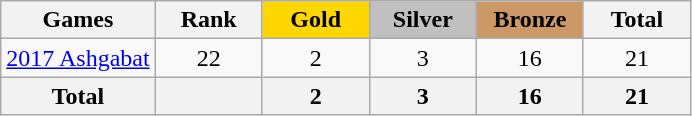<table class="wikitable sortable" style="margin-top:0; text-align:center;">
<tr>
<th>Games</th>
<th style="width:4em;">Rank</th>
<td style="background:gold; width:4em;"><strong>Gold</strong></td>
<td style="background:silver; width:4em;"><strong>Silver</strong></td>
<td style="background:#c96; width:4em;"><strong>Bronze</strong></td>
<th style="width:4em;">Total</th>
</tr>
<tr>
<td align=left><a href='#'>2017 Ashgabat</a></td>
<td>22</td>
<td>2</td>
<td>3</td>
<td>16</td>
<td>21</td>
</tr>
<tr>
<th>Total</th>
<th></th>
<th>2</th>
<th>3</th>
<th>16</th>
<th>21</th>
</tr>
</table>
